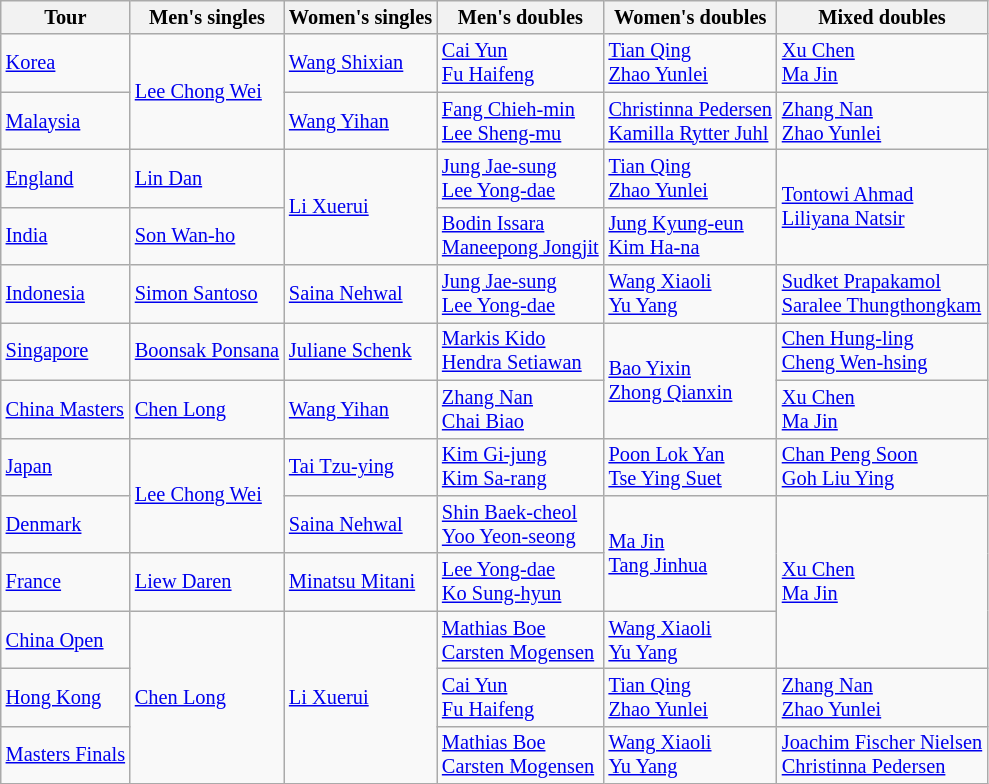<table class=wikitable style="font-size:85%">
<tr>
<th>Tour</th>
<th>Men's singles</th>
<th>Women's singles</th>
<th>Men's doubles</th>
<th>Women's doubles</th>
<th>Mixed doubles</th>
</tr>
<tr>
<td> <a href='#'>Korea</a></td>
<td rowspan="2"> <a href='#'>Lee Chong Wei</a></td>
<td> <a href='#'>Wang Shixian</a></td>
<td> <a href='#'>Cai Yun</a> <br> <a href='#'>Fu Haifeng</a></td>
<td> <a href='#'>Tian Qing</a> <br> <a href='#'>Zhao Yunlei</a></td>
<td> <a href='#'>Xu Chen</a> <br> <a href='#'>Ma Jin</a></td>
</tr>
<tr>
<td> <a href='#'>Malaysia</a></td>
<td> <a href='#'>Wang Yihan</a></td>
<td> <a href='#'>Fang Chieh-min</a> <br> <a href='#'>Lee Sheng-mu</a></td>
<td> <a href='#'>Christinna Pedersen</a> <br> <a href='#'>Kamilla Rytter Juhl</a></td>
<td> <a href='#'>Zhang Nan</a> <br> <a href='#'>Zhao Yunlei</a></td>
</tr>
<tr>
<td> <a href='#'>England</a></td>
<td> <a href='#'>Lin Dan</a></td>
<td rowspan="2"> <a href='#'>Li Xuerui</a></td>
<td> <a href='#'>Jung Jae-sung</a> <br> <a href='#'>Lee Yong-dae</a></td>
<td> <a href='#'>Tian Qing</a> <br> <a href='#'>Zhao Yunlei</a></td>
<td rowspan="2"> <a href='#'>Tontowi Ahmad</a> <br> <a href='#'>Liliyana Natsir</a></td>
</tr>
<tr>
<td> <a href='#'>India</a></td>
<td> <a href='#'>Son Wan-ho</a></td>
<td> <a href='#'>Bodin Issara</a> <br> <a href='#'>Maneepong Jongjit</a></td>
<td> <a href='#'>Jung Kyung-eun</a> <br> <a href='#'>Kim Ha-na</a></td>
</tr>
<tr>
<td> <a href='#'>Indonesia</a></td>
<td> <a href='#'>Simon Santoso</a></td>
<td> <a href='#'>Saina Nehwal</a></td>
<td> <a href='#'>Jung Jae-sung</a> <br> <a href='#'>Lee Yong-dae</a></td>
<td> <a href='#'>Wang Xiaoli</a> <br> <a href='#'>Yu Yang</a></td>
<td> <a href='#'>Sudket Prapakamol</a> <br> <a href='#'>Saralee Thungthongkam</a></td>
</tr>
<tr>
<td> <a href='#'>Singapore</a></td>
<td> <a href='#'>Boonsak Ponsana</a></td>
<td> <a href='#'>Juliane Schenk</a></td>
<td> <a href='#'>Markis Kido</a> <br> <a href='#'>Hendra Setiawan</a></td>
<td rowspan="2"> <a href='#'>Bao Yixin</a> <br> <a href='#'>Zhong Qianxin</a></td>
<td> <a href='#'>Chen Hung-ling</a> <br> <a href='#'>Cheng Wen-hsing</a></td>
</tr>
<tr>
<td> <a href='#'>China Masters</a></td>
<td> <a href='#'>Chen Long</a></td>
<td> <a href='#'>Wang Yihan</a></td>
<td> <a href='#'>Zhang Nan</a> <br> <a href='#'>Chai Biao</a></td>
<td> <a href='#'>Xu Chen</a> <br> <a href='#'>Ma Jin</a></td>
</tr>
<tr>
<td> <a href='#'>Japan</a></td>
<td rowspan="2"> <a href='#'>Lee Chong Wei</a></td>
<td> <a href='#'>Tai Tzu-ying</a></td>
<td> <a href='#'>Kim Gi-jung</a> <br> <a href='#'>Kim Sa-rang</a></td>
<td> <a href='#'>Poon Lok Yan</a> <br> <a href='#'>Tse Ying Suet</a></td>
<td> <a href='#'>Chan Peng Soon</a> <br> <a href='#'>Goh Liu Ying</a></td>
</tr>
<tr>
<td> <a href='#'>Denmark</a></td>
<td> <a href='#'>Saina Nehwal</a></td>
<td> <a href='#'>Shin Baek-cheol</a> <br> <a href='#'>Yoo Yeon-seong</a></td>
<td rowspan="2"> <a href='#'>Ma Jin</a> <br> <a href='#'>Tang Jinhua</a></td>
<td rowspan="3"> <a href='#'>Xu Chen</a> <br> <a href='#'>Ma Jin</a></td>
</tr>
<tr>
<td> <a href='#'>France</a></td>
<td> <a href='#'>Liew Daren</a></td>
<td> <a href='#'>Minatsu Mitani</a></td>
<td> <a href='#'>Lee Yong-dae</a> <br> <a href='#'>Ko Sung-hyun</a></td>
</tr>
<tr>
<td> <a href='#'>China Open</a></td>
<td rowspan="3"> <a href='#'>Chen Long</a></td>
<td rowspan="3"> <a href='#'>Li Xuerui</a></td>
<td> <a href='#'>Mathias Boe</a> <br> <a href='#'>Carsten Mogensen</a></td>
<td> <a href='#'>Wang Xiaoli</a> <br> <a href='#'>Yu Yang</a></td>
</tr>
<tr>
<td> <a href='#'>Hong Kong</a></td>
<td> <a href='#'>Cai Yun</a> <br> <a href='#'>Fu Haifeng</a></td>
<td> <a href='#'>Tian Qing</a> <br> <a href='#'>Zhao Yunlei</a></td>
<td> <a href='#'>Zhang Nan</a> <br> <a href='#'>Zhao Yunlei</a></td>
</tr>
<tr>
<td> <a href='#'>Masters Finals</a></td>
<td> <a href='#'>Mathias Boe</a> <br> <a href='#'>Carsten Mogensen</a></td>
<td> <a href='#'>Wang Xiaoli</a> <br> <a href='#'>Yu Yang</a></td>
<td> <a href='#'>Joachim Fischer Nielsen</a> <br> <a href='#'>Christinna Pedersen</a></td>
</tr>
</table>
